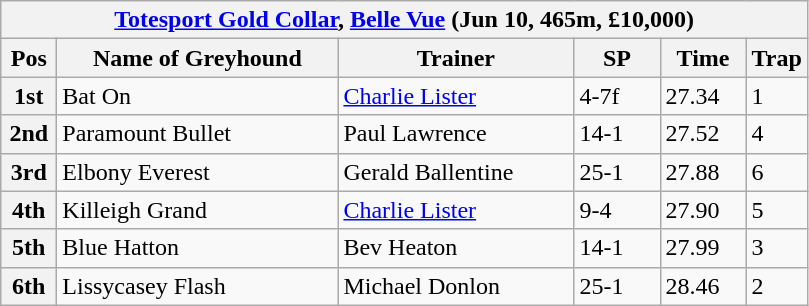<table class="wikitable">
<tr>
<th colspan="6"><a href='#'>Totesport Gold Collar</a>, <a href='#'>Belle Vue</a> (Jun 10, 465m, £10,000)</th>
</tr>
<tr>
<th width=30>Pos</th>
<th width=180>Name of Greyhound</th>
<th width=150>Trainer</th>
<th width=50>SP</th>
<th width=50>Time</th>
<th width=30>Trap</th>
</tr>
<tr>
<th>1st</th>
<td>Bat On</td>
<td><a href='#'>Charlie Lister</a></td>
<td>4-7f</td>
<td>27.34</td>
<td>1</td>
</tr>
<tr>
<th>2nd</th>
<td>Paramount Bullet</td>
<td>Paul Lawrence</td>
<td>14-1</td>
<td>27.52</td>
<td>4</td>
</tr>
<tr>
<th>3rd</th>
<td>Elbony Everest</td>
<td>Gerald Ballentine</td>
<td>25-1</td>
<td>27.88</td>
<td>6</td>
</tr>
<tr>
<th>4th</th>
<td>Killeigh Grand</td>
<td><a href='#'>Charlie Lister</a></td>
<td>9-4</td>
<td>27.90</td>
<td>5</td>
</tr>
<tr>
<th>5th</th>
<td>Blue Hatton</td>
<td>Bev Heaton</td>
<td>14-1</td>
<td>27.99</td>
<td>3</td>
</tr>
<tr>
<th>6th</th>
<td>Lissycasey Flash</td>
<td>Michael Donlon</td>
<td>25-1</td>
<td>28.46</td>
<td>2</td>
</tr>
</table>
